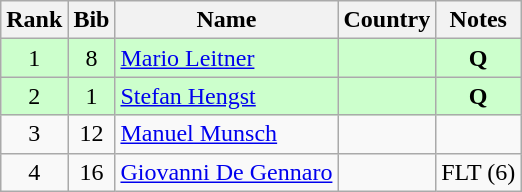<table class="wikitable" style="text-align:center;">
<tr>
<th>Rank</th>
<th>Bib</th>
<th>Name</th>
<th>Country</th>
<th>Notes</th>
</tr>
<tr bgcolor=ccffcc>
<td>1</td>
<td>8</td>
<td align=left><a href='#'>Mario Leitner</a></td>
<td align=left></td>
<td><strong>Q</strong></td>
</tr>
<tr bgcolor=ccffcc>
<td>2</td>
<td>1</td>
<td align=left><a href='#'>Stefan Hengst</a></td>
<td align=left></td>
<td><strong>Q</strong></td>
</tr>
<tr>
<td>3</td>
<td>12</td>
<td align=left><a href='#'>Manuel Munsch</a></td>
<td align=left></td>
<td></td>
</tr>
<tr>
<td>4</td>
<td>16</td>
<td align=left><a href='#'>Giovanni De Gennaro</a></td>
<td align=left></td>
<td>FLT (6)</td>
</tr>
</table>
